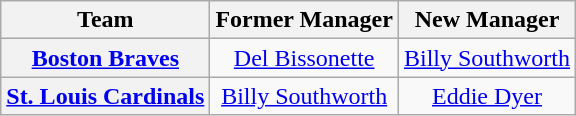<table class="wikitable plainrowheaders" style="text-align:center;">
<tr>
<th>Team</th>
<th>Former Manager</th>
<th>New Manager</th>
</tr>
<tr>
<th scope="row" style="text-align:center;"><a href='#'>Boston Braves</a></th>
<td><a href='#'>Del Bissonette</a></td>
<td><a href='#'>Billy Southworth</a></td>
</tr>
<tr>
<th scope="row" style="text-align:center;"><a href='#'>St. Louis Cardinals</a></th>
<td><a href='#'>Billy Southworth</a></td>
<td><a href='#'>Eddie Dyer</a></td>
</tr>
</table>
